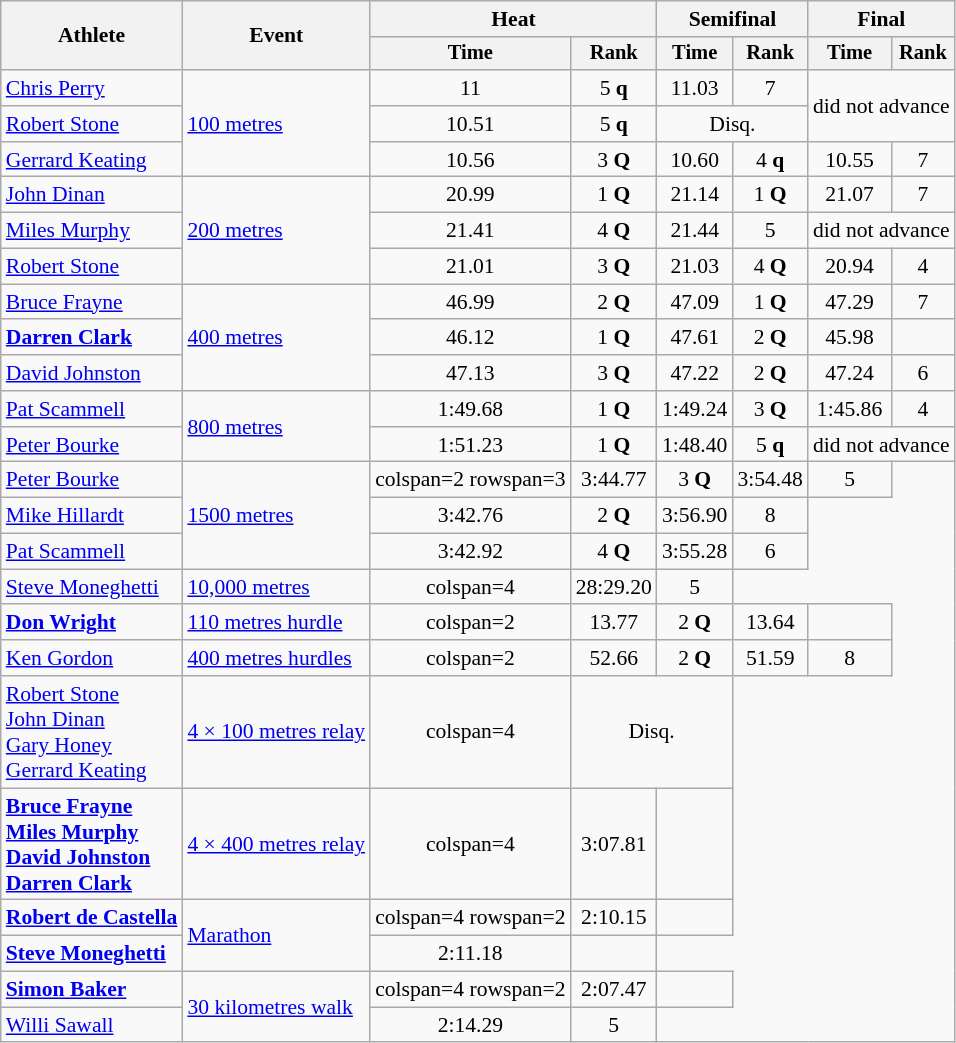<table class="wikitable" style="font-size:90%">
<tr>
<th rowspan="2">Athlete</th>
<th rowspan="2">Event</th>
<th colspan="2">Heat</th>
<th colspan="2">Semifinal</th>
<th colspan="2">Final</th>
</tr>
<tr style="font-size:95%">
<th>Time</th>
<th>Rank</th>
<th>Time</th>
<th>Rank</th>
<th>Time</th>
<th>Rank</th>
</tr>
<tr align=center>
<td align=left><a href='#'>Chris Perry</a></td>
<td rowspan=3 align=left><a href='#'>100 metres</a></td>
<td>11</td>
<td>5 <strong>q</strong></td>
<td>11.03</td>
<td>7</td>
<td colspan=2 rowspan=2>did not advance</td>
</tr>
<tr align=center>
<td align=left><a href='#'>Robert Stone</a></td>
<td>10.51</td>
<td>5 <strong>q</strong></td>
<td colspan=2>Disq.</td>
</tr>
<tr align=center>
<td align=left><a href='#'>Gerrard Keating</a></td>
<td>10.56</td>
<td>3 <strong>Q</strong></td>
<td>10.60</td>
<td>4 <strong>q</strong></td>
<td>10.55</td>
<td>7</td>
</tr>
<tr align=center>
<td align=left><a href='#'>John Dinan</a></td>
<td rowspan=3 align=left><a href='#'>200 metres</a></td>
<td>20.99</td>
<td>1 <strong>Q</strong></td>
<td>21.14</td>
<td>1 <strong>Q</strong></td>
<td>21.07</td>
<td>7</td>
</tr>
<tr align=center>
<td align=left><a href='#'>Miles Murphy</a></td>
<td>21.41</td>
<td>4 <strong>Q</strong></td>
<td>21.44</td>
<td>5</td>
<td colspan=2>did not advance</td>
</tr>
<tr align=center>
<td align=left><a href='#'>Robert Stone</a></td>
<td>21.01</td>
<td>3 <strong>Q</strong></td>
<td>21.03</td>
<td>4 <strong>Q</strong></td>
<td>20.94</td>
<td>4</td>
</tr>
<tr align=center>
<td align=left><a href='#'>Bruce Frayne</a></td>
<td align=left rowspan=3><a href='#'>400 metres</a></td>
<td>46.99</td>
<td>2 <strong>Q</strong></td>
<td>47.09</td>
<td>1 <strong>Q</strong></td>
<td>47.29</td>
<td>7</td>
</tr>
<tr align=center>
<td align=left><strong><a href='#'>Darren Clark</a></strong></td>
<td>46.12</td>
<td>1 <strong>Q</strong></td>
<td>47.61</td>
<td>2 <strong>Q</strong></td>
<td>45.98</td>
<td></td>
</tr>
<tr align=center>
<td align=left><a href='#'>David Johnston</a></td>
<td>47.13</td>
<td>3 <strong>Q</strong></td>
<td>47.22</td>
<td>2 <strong>Q</strong></td>
<td>47.24</td>
<td>6</td>
</tr>
<tr align=center>
<td align=left><a href='#'>Pat Scammell</a></td>
<td rowspan=2 align=left><a href='#'>800 metres</a></td>
<td>1:49.68</td>
<td>1 <strong>Q</strong></td>
<td>1:49.24</td>
<td>3 <strong>Q</strong></td>
<td>1:45.86</td>
<td>4</td>
</tr>
<tr align=center>
<td align=left><a href='#'>Peter Bourke</a></td>
<td>1:51.23</td>
<td>1 <strong>Q</strong></td>
<td>1:48.40</td>
<td>5 <strong>q</strong></td>
<td colspan=2>did not advance</td>
</tr>
<tr align=center>
<td align=left><a href='#'>Peter Bourke</a></td>
<td rowspan=3 align=left><a href='#'>1500 metres</a></td>
<td>colspan=2 rowspan=3 </td>
<td>3:44.77</td>
<td>3 <strong>Q</strong></td>
<td>3:54.48</td>
<td>5</td>
</tr>
<tr align=center>
<td align=left><a href='#'>Mike Hillardt</a></td>
<td>3:42.76</td>
<td>2 <strong>Q</strong></td>
<td>3:56.90</td>
<td>8</td>
</tr>
<tr align=center>
<td align=left><a href='#'>Pat Scammell</a></td>
<td>3:42.92</td>
<td>4 <strong>Q</strong></td>
<td>3:55.28</td>
<td>6</td>
</tr>
<tr align=center>
<td align=left><a href='#'>Steve Moneghetti</a></td>
<td align=left><a href='#'>10,000 metres</a></td>
<td>colspan=4 </td>
<td>28:29.20</td>
<td>5</td>
</tr>
<tr align=center>
<td align=left><strong><a href='#'>Don Wright</a></strong></td>
<td align=left><a href='#'>110 metres hurdle</a></td>
<td>colspan=2 </td>
<td>13.77</td>
<td>2 <strong>Q</strong></td>
<td>13.64</td>
<td></td>
</tr>
<tr align=center>
<td align=left><a href='#'>Ken Gordon</a></td>
<td align=left><a href='#'>400 metres hurdles</a></td>
<td>colspan=2 </td>
<td>52.66</td>
<td>2 <strong>Q</strong></td>
<td>51.59</td>
<td>8</td>
</tr>
<tr align=center>
<td align=left><a href='#'>Robert Stone</a><br><a href='#'>John Dinan</a><br><a href='#'>Gary Honey</a><br><a href='#'>Gerrard Keating</a></td>
<td align=left><a href='#'>4 × 100 metres relay</a></td>
<td>colspan=4 </td>
<td colspan=2>Disq.</td>
</tr>
<tr align=center>
<td align=left><strong><a href='#'>Bruce Frayne</a></strong><br><strong><a href='#'>Miles Murphy</a></strong><br><strong><a href='#'>David Johnston</a></strong><br><strong><a href='#'>Darren Clark</a></strong></td>
<td align=left><a href='#'>4 × 400 metres relay</a></td>
<td>colspan=4 </td>
<td>3:07.81</td>
<td></td>
</tr>
<tr align=center>
<td align=left><strong><a href='#'>Robert de Castella</a></strong></td>
<td rowspan=2 align=left><a href='#'>Marathon</a></td>
<td>colspan=4 rowspan=2 </td>
<td>2:10.15</td>
<td></td>
</tr>
<tr align=center>
<td align=left><strong><a href='#'>Steve Moneghetti</a></strong></td>
<td>2:11.18</td>
<td></td>
</tr>
<tr align=center>
<td align=left><strong><a href='#'>Simon Baker</a></strong></td>
<td rowspan=2 align=left><a href='#'>30 kilometres walk</a></td>
<td>colspan=4 rowspan=2 </td>
<td>2:07.47</td>
<td></td>
</tr>
<tr align=center>
<td align=left><a href='#'>Willi Sawall</a></td>
<td>2:14.29</td>
<td>5</td>
</tr>
</table>
